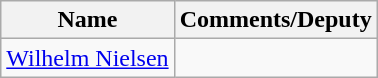<table class="wikitable">
<tr>
<th>Name</th>
<th>Comments/Deputy</th>
</tr>
<tr>
<td><a href='#'>Wilhelm Nielsen</a></td>
<td></td>
</tr>
</table>
